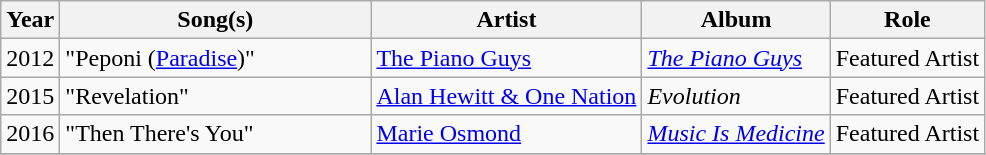<table class="wikitable">
<tr>
<th>Year</th>
<th style="width:200px;">Song(s)</th>
<th>Artist</th>
<th>Album</th>
<th>Role</th>
</tr>
<tr>
<td>2012</td>
<td>"Peponi (<a href='#'>Paradise</a>)"</td>
<td><a href='#'>The Piano Guys</a></td>
<td><em><a href='#'>The Piano Guys</a></em></td>
<td>Featured Artist</td>
</tr>
<tr>
<td>2015</td>
<td>"Revelation"</td>
<td><a href='#'>Alan Hewitt & One Nation</a></td>
<td><em>Evolution</em></td>
<td>Featured Artist</td>
</tr>
<tr>
<td>2016</td>
<td>"Then There's You"</td>
<td><a href='#'>Marie Osmond</a></td>
<td><em><a href='#'>Music Is Medicine</a></em></td>
<td>Featured Artist</td>
</tr>
<tr>
</tr>
</table>
